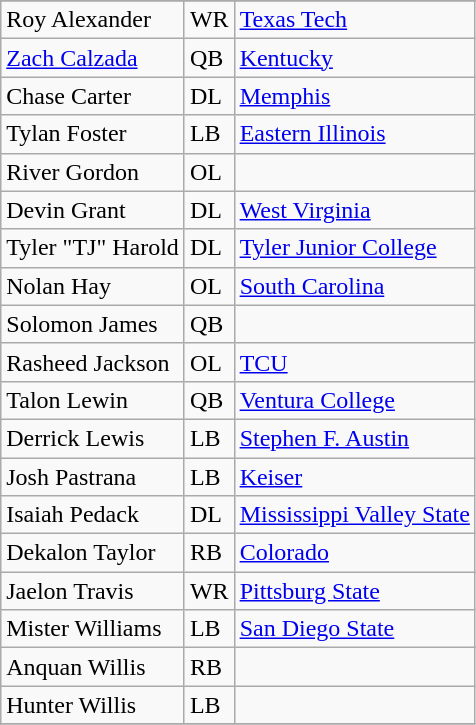<table class="wikitable sortable">
<tr>
</tr>
<tr>
<td>Roy Alexander</td>
<td>WR</td>
<td><a href='#'>Texas Tech</a></td>
</tr>
<tr>
<td><a href='#'>Zach Calzada</a></td>
<td>QB</td>
<td><a href='#'>Kentucky</a></td>
</tr>
<tr>
<td>Chase Carter</td>
<td>DL</td>
<td><a href='#'>Memphis</a></td>
</tr>
<tr>
<td>Tylan Foster</td>
<td>LB</td>
<td><a href='#'>Eastern Illinois</a></td>
</tr>
<tr>
<td>River Gordon</td>
<td>OL</td>
<td></td>
</tr>
<tr>
<td>Devin Grant</td>
<td>DL</td>
<td><a href='#'>West Virginia</a></td>
</tr>
<tr>
<td>Tyler "TJ" Harold</td>
<td>DL</td>
<td><a href='#'>Tyler Junior College</a></td>
</tr>
<tr>
<td>Nolan Hay</td>
<td>OL</td>
<td><a href='#'>South Carolina</a></td>
</tr>
<tr>
<td>Solomon James</td>
<td>QB</td>
<td></td>
</tr>
<tr>
<td>Rasheed Jackson</td>
<td>OL</td>
<td><a href='#'>TCU</a></td>
</tr>
<tr>
<td>Talon Lewin</td>
<td>QB</td>
<td><a href='#'>Ventura College</a></td>
</tr>
<tr>
<td>Derrick Lewis</td>
<td>LB</td>
<td><a href='#'>Stephen F. Austin</a></td>
</tr>
<tr>
<td>Josh Pastrana</td>
<td>LB</td>
<td><a href='#'>Keiser</a></td>
</tr>
<tr>
<td>Isaiah Pedack</td>
<td>DL</td>
<td><a href='#'>Mississippi Valley State</a></td>
</tr>
<tr>
<td>Dekalon Taylor</td>
<td>RB</td>
<td><a href='#'>Colorado</a></td>
</tr>
<tr>
<td>Jaelon Travis</td>
<td>WR</td>
<td><a href='#'>Pittsburg State</a></td>
</tr>
<tr>
<td>Mister Williams</td>
<td>LB</td>
<td><a href='#'>San Diego State</a></td>
</tr>
<tr>
<td>Anquan Willis</td>
<td>RB</td>
<td></td>
</tr>
<tr>
<td>Hunter Willis</td>
<td>LB</td>
<td></td>
</tr>
<tr>
</tr>
</table>
